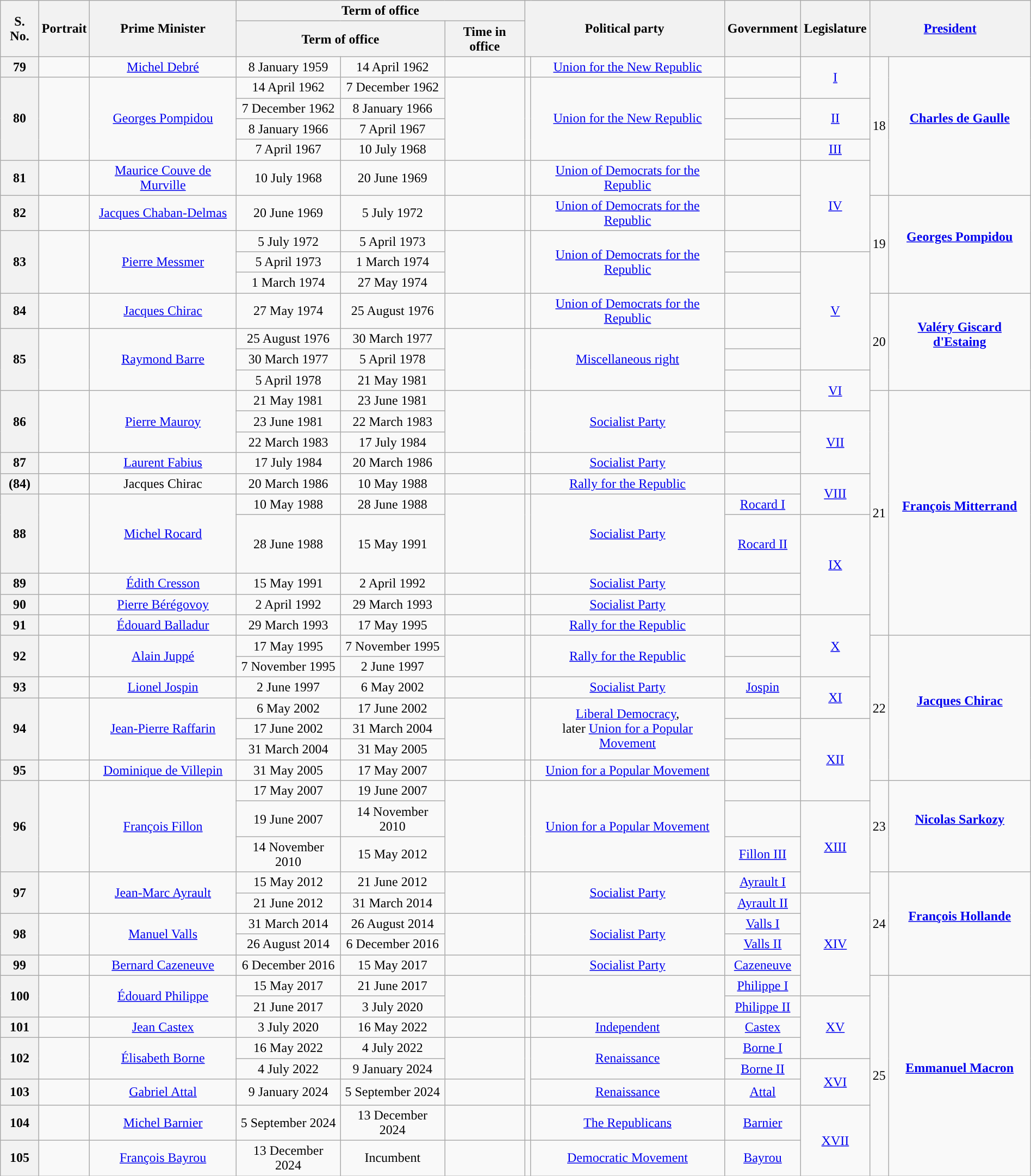<table class="wikitable" width="100%" style="text-align: center">
<tr>
<th rowspan=2>S. No.</th>
<th rowspan=2>Portrait</th>
<th rowspan=2>Prime Minister<br></th>
<th colspan=3>Term of office</th>
<th colspan=2 rowspan=2>Political party<br></th>
<th rowspan=2>Government</th>
<th rowspan=2>Legislature<br></th>
<th colspan=2 rowspan=2><a href='#'>President</a><br></th>
</tr>
<tr>
<th colspan=2>Term of office</th>
<th>Time in office</th>
</tr>
<tr>
<th>79</th>
<td></td>
<td><a href='#'>Michel Debré</a><br></td>
<td>8 January 1959</td>
<td>14 April 1962</td>
<td></td>
<td style="background:"></td>
<td><a href='#'>Union for the New Republic</a></td>
<td></td>
<td rowspan=2><a href='#'>I</a><br></td>
<td rowspan=6 style="background:">18</td>
<td rowspan=6><strong><a href='#'>Charles de Gaulle</a></strong><br><br></td>
</tr>
<tr>
<th rowspan=4>80</th>
<td rowspan=4></td>
<td rowspan=4><a href='#'>Georges Pompidou</a><br></td>
<td>14 April 1962</td>
<td>7 December 1962</td>
<td rowspan=4></td>
<td rowspan=4 style="background:"></td>
<td rowspan=4><a href='#'>Union for the New Republic</a></td>
<td></td>
</tr>
<tr>
<td>7 December 1962</td>
<td>8 January 1966</td>
<td></td>
<td rowspan=2><a href='#'>II</a><br></td>
</tr>
<tr>
<td>8 January 1966</td>
<td>7 April 1967</td>
<td></td>
</tr>
<tr>
<td>7 April 1967</td>
<td>10 July 1968</td>
<td></td>
<td><a href='#'>III</a><br></td>
</tr>
<tr>
<th>81</th>
<td></td>
<td><a href='#'>Maurice Couve de Murville</a><br></td>
<td>10 July 1968</td>
<td>20 June 1969</td>
<td></td>
<td style="background:"></td>
<td><a href='#'>Union of Democrats for the Republic</a></td>
<td></td>
<td rowspan=3><a href='#'>IV</a><br></td>
</tr>
<tr>
<th>82</th>
<td></td>
<td><a href='#'>Jacques Chaban-Delmas</a><br></td>
<td>20 June 1969</td>
<td>5 July 1972</td>
<td></td>
<td style="background:"></td>
<td><a href='#'>Union of Democrats for the Republic</a></td>
<td></td>
<td rowspan=4 style="background:">19</td>
<td rowspan=4><strong><a href='#'>Georges Pompidou</a></strong><br><br></td>
</tr>
<tr>
<th rowspan=3>83</th>
<td rowspan=3></td>
<td rowspan=3><a href='#'>Pierre Messmer</a><br></td>
<td>5 July 1972</td>
<td>5 April 1973</td>
<td rowspan=3></td>
<td rowspan=3 style="background:"></td>
<td rowspan=3><a href='#'>Union of Democrats for the Republic</a></td>
<td></td>
</tr>
<tr>
<td>5 April 1973</td>
<td>1 March 1974</td>
<td></td>
<td rowspan=5><a href='#'>V</a><br></td>
</tr>
<tr>
<td>1 March 1974</td>
<td>27 May 1974</td>
<td></td>
</tr>
<tr>
<th>84</th>
<td></td>
<td><a href='#'>Jacques Chirac</a><br></td>
<td>27 May 1974</td>
<td>25 August 1976</td>
<td></td>
<td style="background:"></td>
<td><a href='#'>Union of Democrats for the Republic</a></td>
<td></td>
<td rowspan=4 style="background:">20</td>
<td rowspan=4><strong><a href='#'>Valéry Giscard d'Estaing</a></strong><br><br></td>
</tr>
<tr>
<th rowspan=3>85</th>
<td rowspan=3></td>
<td rowspan=3><a href='#'>Raymond Barre</a><br></td>
<td>25 August 1976</td>
<td>30 March 1977</td>
<td rowspan=3></td>
<td rowspan=3 style="background:"></td>
<td rowspan=3><a href='#'>Miscellaneous right</a><br><a href='#'></a></td>
<td></td>
</tr>
<tr>
<td>30 March 1977</td>
<td>5 April 1978</td>
<td></td>
</tr>
<tr>
<td>5 April 1978</td>
<td>21 May 1981</td>
<td></td>
<td rowspan=2><a href='#'>VI</a><br></td>
</tr>
<tr>
<th rowspan=3>86</th>
<td rowspan=3></td>
<td rowspan=3><a href='#'>Pierre Mauroy</a><br></td>
<td>21 May 1981</td>
<td>23 June 1981</td>
<td rowspan=3></td>
<td rowspan=3 style="background:"></td>
<td rowspan=3><a href='#'>Socialist Party</a></td>
<td></td>
<td rowspan=10 style="background:">21</td>
<td rowspan=10><strong><a href='#'>François Mitterrand</a></strong><br><br></td>
</tr>
<tr>
<td>23 June 1981</td>
<td>22 March 1983</td>
<td></td>
<td rowspan=3><a href='#'>VII</a><br></td>
</tr>
<tr>
<td>22 March 1983</td>
<td>17 July 1984</td>
<td></td>
</tr>
<tr>
<th>87</th>
<td></td>
<td><a href='#'>Laurent Fabius</a><br></td>
<td>17 July 1984</td>
<td>20 March 1986</td>
<td></td>
<td style="background:"></td>
<td><a href='#'>Socialist Party</a></td>
<td></td>
</tr>
<tr>
<th>(84)</th>
<td></td>
<td>Jacques Chirac<br></td>
<td>20 March 1986</td>
<td>10 May 1988</td>
<td></td>
<td style="background:"></td>
<td><a href='#'>Rally for the Republic</a></td>
<td></td>
<td rowspan=2><a href='#'>VIII</a><br></td>
</tr>
<tr>
<th rowspan=2>88</th>
<td style="height:90px;" rowspan=2></td>
<td rowspan=2><a href='#'>Michel Rocard</a><br></td>
<td>10 May 1988</td>
<td>28 June 1988</td>
<td rowspan=2></td>
<td rowspan=2 style="background:"></td>
<td rowspan=2><a href='#'>Socialist Party</a></td>
<td><a href='#'>Rocard I</a></td>
</tr>
<tr>
<td>28 June 1988</td>
<td>15 May 1991</td>
<td><a href='#'>Rocard II</a></td>
<td rowspan=3><a href='#'>IX</a><br></td>
</tr>
<tr>
<th>89</th>
<td></td>
<td><a href='#'>Édith Cresson</a><br></td>
<td>15 May 1991</td>
<td>2 April 1992</td>
<td></td>
<td style="background:"></td>
<td><a href='#'>Socialist Party</a></td>
<td></td>
</tr>
<tr>
<th>90</th>
<td></td>
<td><a href='#'>Pierre Bérégovoy</a><br></td>
<td>2 April 1992</td>
<td>29 March 1993</td>
<td></td>
<td style="background:"></td>
<td><a href='#'>Socialist Party</a></td>
<td></td>
</tr>
<tr>
<th>91</th>
<td></td>
<td><a href='#'>Édouard Balladur</a><br></td>
<td>29 March 1993</td>
<td>17 May 1995</td>
<td></td>
<td style="background:"></td>
<td><a href='#'>Rally for the Republic</a></td>
<td></td>
<td rowspan=3><a href='#'>X</a><br></td>
</tr>
<tr>
<th rowspan=2>92</th>
<td rowspan=2></td>
<td rowspan=2><a href='#'>Alain Juppé</a><br></td>
<td>17 May 1995</td>
<td>7 November 1995</td>
<td rowspan=2></td>
<td rowspan=2 style="background:"></td>
<td rowspan=2><a href='#'>Rally for the Republic</a></td>
<td></td>
<td rowspan=7 style="background:">22</td>
<td rowspan=7><strong><a href='#'>Jacques Chirac</a></strong><br><br></td>
</tr>
<tr>
<td>7 November 1995</td>
<td>2 June 1997</td>
<td></td>
</tr>
<tr>
<th>93</th>
<td></td>
<td><a href='#'>Lionel Jospin</a><br></td>
<td>2 June 1997</td>
<td>6 May 2002</td>
<td></td>
<td style="background:"></td>
<td><a href='#'>Socialist Party</a></td>
<td><a href='#'>Jospin</a></td>
<td rowspan=2><a href='#'>XI</a><br></td>
</tr>
<tr>
<th rowspan=3>94</th>
<td rowspan=3></td>
<td rowspan=3><a href='#'>Jean-Pierre Raffarin</a><br></td>
<td>6 May 2002</td>
<td>17 June 2002</td>
<td rowspan=3></td>
<td rowspan=3 style="background:"></td>
<td rowspan=3><a href='#'>Liberal Democracy</a>,<br> later <a href='#'>Union for a Popular Movement</a></td>
<td></td>
</tr>
<tr>
<td>17 June 2002</td>
<td>31 March 2004</td>
<td></td>
<td rowspan=4><a href='#'>XII</a><br></td>
</tr>
<tr>
<td>31 March 2004</td>
<td>31 May 2005</td>
<td></td>
</tr>
<tr>
<th>95</th>
<td></td>
<td><a href='#'>Dominique de Villepin</a><br></td>
<td>31 May 2005</td>
<td>17 May 2007</td>
<td></td>
<td style="background:"></td>
<td><a href='#'>Union for a Popular Movement</a></td>
<td></td>
</tr>
<tr>
<th rowspan=3>96</th>
<td rowspan=3></td>
<td rowspan=3><a href='#'>François Fillon</a><br></td>
<td>17 May 2007</td>
<td>19 June 2007</td>
<td rowspan=3></td>
<td rowspan=3 style="background:"></td>
<td rowspan=3><a href='#'>Union for a Popular Movement</a></td>
<td></td>
<td rowspan=3 style="background:">23</td>
<td rowspan=3><strong><a href='#'>Nicolas Sarkozy</a></strong><br><br></td>
</tr>
<tr>
<td>19 June 2007</td>
<td>14 November 2010</td>
<td></td>
<td rowspan=3><a href='#'>XIII</a><br></td>
</tr>
<tr>
<td>14 November 2010</td>
<td>15 May 2012</td>
<td><a href='#'>Fillon III</a></td>
</tr>
<tr>
<th rowspan=2>97</th>
<td rowspan=2></td>
<td rowspan=2><a href='#'>Jean-Marc Ayrault</a><br></td>
<td>15 May 2012</td>
<td>21 June 2012</td>
<td rowspan=2></td>
<td rowspan=2 style="background:"></td>
<td rowspan=2><a href='#'>Socialist Party</a></td>
<td><a href='#'>Ayrault I</a></td>
<td rowspan=5 style="background:">24</td>
<td rowspan=5><strong><a href='#'>François Hollande</a></strong><br><br></td>
</tr>
<tr>
<td>21 June 2012</td>
<td>31 March 2014</td>
<td><a href='#'>Ayrault II</a></td>
<td rowspan=5><a href='#'>XIV</a><br></td>
</tr>
<tr>
<th rowspan=2>98</th>
<td rowspan=2></td>
<td rowspan=2><a href='#'>Manuel Valls</a><br></td>
<td>31 March 2014</td>
<td>26 August 2014</td>
<td rowspan=2></td>
<td rowspan=2 style="background:"></td>
<td rowspan=2><a href='#'>Socialist Party</a></td>
<td><a href='#'>Valls I</a></td>
</tr>
<tr>
<td>26 August 2014</td>
<td>6 December 2016</td>
<td><a href='#'>Valls II</a></td>
</tr>
<tr>
<th>99</th>
<td></td>
<td><a href='#'>Bernard Cazeneuve</a><br></td>
<td>6 December 2016</td>
<td>15 May 2017</td>
<td></td>
<td style="background:"></td>
<td><a href='#'>Socialist Party</a></td>
<td><a href='#'>Cazeneuve</a></td>
</tr>
<tr>
<th rowspan=2>100</th>
<td rowspan=2></td>
<td rowspan=2><a href='#'>Édouard Philippe</a><br></td>
<td>15 May 2017</td>
<td>21 June 2017</td>
<td rowspan=2></td>
<td rowspan=2 style="background:"></td>
<td rowspan=2></td>
<td><a href='#'>Philippe I</a></td>
<td rowspan=8 style="background:">25</td>
<td rowspan=8><strong><a href='#'>Emmanuel Macron</a></strong><br><br></td>
</tr>
<tr>
<td>21 June 2017</td>
<td>3 July 2020</td>
<td><a href='#'>Philippe II</a></td>
<td rowspan=3><a href='#'>XV</a><br></td>
</tr>
<tr>
<th>101</th>
<td></td>
<td><a href='#'>Jean Castex</a><br></td>
<td>3 July 2020</td>
<td>16 May 2022</td>
<td></td>
<td style="background:"></td>
<td><a href='#'>Independent</a></td>
<td><a href='#'>Castex</a></td>
</tr>
<tr>
<th rowspan=2>102</th>
<td rowspan=2></td>
<td rowspan=2><a href='#'>Élisabeth Borne</a><br></td>
<td>16 May 2022</td>
<td>4 July 2022</td>
<td rowspan=2></td>
<td rowspan=3 style="background:"></td>
<td rowspan=2><a href='#'>Renaissance</a></td>
<td><a href='#'>Borne I</a></td>
</tr>
<tr>
<td>4 July 2022</td>
<td>9 January 2024</td>
<td><a href='#'>Borne II</a></td>
<td rowspan=2><a href='#'>XVI</a><br></td>
</tr>
<tr style="height:2em">
<th>103</th>
<td></td>
<td><a href='#'>Gabriel Attal</a><br></td>
<td>9 January 2024</td>
<td>5 September 2024</td>
<td></td>
<td rowspan=1><a href='#'>Renaissance</a></td>
<td><a href='#'>Attal</a></td>
</tr>
<tr style="height:2em">
<th>104</th>
<td></td>
<td><a href='#'>Michel Barnier</a><br></td>
<td>5 September 2024</td>
<td>13 December 2024</td>
<td></td>
<td style="background:"></td>
<td><a href='#'>The Republicans</a></td>
<td><a href='#'>Barnier</a></td>
<td rowspan=2><a href='#'>XVII</a><br></td>
</tr>
<tr style="height:2em">
<th>105</th>
<td></td>
<td><a href='#'>François Bayrou</a><br></td>
<td>13 December 2024</td>
<td>Incumbent </td>
<td></td>
<td style="background:"></td>
<td><a href='#'>Democratic Movement</a></td>
<td><a href='#'>Bayrou</a></td>
</tr>
</table>
